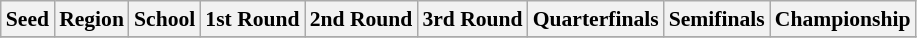<table class="sortable wikitable" style="white-space:nowrap; font-size:90%;">
<tr>
<th>Seed</th>
<th>Region</th>
<th>School</th>
<th>1st Round</th>
<th>2nd Round</th>
<th>3rd Round</th>
<th>Quarterfinals</th>
<th>Semifinals</th>
<th>Championship</th>
</tr>
<tr>
</tr>
</table>
